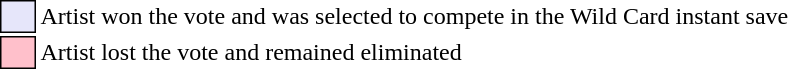<table class="toccolours" style="font-size: 100%">
<tr>
<td style="background:lavender; border:1px solid black">     </td>
<td>Artist won the vote and was selected to compete in the Wild Card instant save</td>
</tr>
<tr>
<td style="background:pink; border:1px solid black">     </td>
<td>Artist lost the vote and remained eliminated</td>
</tr>
</table>
